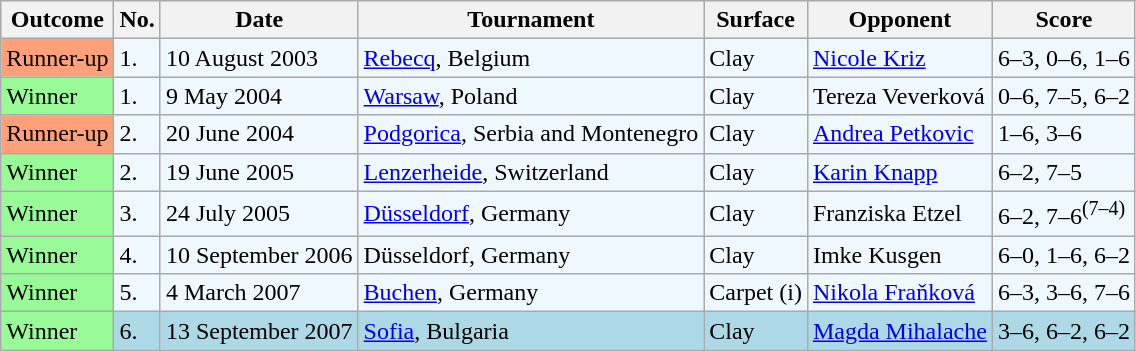<table class="wikitable">
<tr>
<th>Outcome</th>
<th>No.</th>
<th>Date</th>
<th>Tournament</th>
<th>Surface</th>
<th>Opponent</th>
<th>Score</th>
</tr>
<tr style="background:#f0f8ff;">
<td bgcolor="FFA07A">Runner-up</td>
<td>1.</td>
<td>10 August 2003</td>
<td><a href='#'>Rebecq</a>, Belgium</td>
<td>Clay</td>
<td> <a href='#'>Nicole Kriz</a></td>
<td>6–3, 0–6, 1–6</td>
</tr>
<tr style="background:#f0f8ff;">
<td bgcolor="98FB98">Winner</td>
<td>1.</td>
<td>9 May 2004</td>
<td><a href='#'>Warsaw</a>, Poland</td>
<td>Clay</td>
<td> Tereza Veverková</td>
<td>0–6, 7–5, 6–2</td>
</tr>
<tr style="background:#f0f8ff;">
<td bgcolor="FFA07A">Runner-up</td>
<td>2.</td>
<td>20 June 2004</td>
<td><a href='#'>Podgorica</a>, Serbia and Montenegro</td>
<td>Clay</td>
<td> <a href='#'>Andrea Petkovic</a></td>
<td>1–6, 3–6</td>
</tr>
<tr style="background:#f0f8ff;">
<td bgcolor="98FB98">Winner</td>
<td>2.</td>
<td>19 June 2005</td>
<td><a href='#'>Lenzerheide</a>, Switzerland</td>
<td>Clay</td>
<td> <a href='#'>Karin Knapp</a></td>
<td>6–2, 7–5</td>
</tr>
<tr style="background:#f0f8ff;">
<td bgcolor="98FB98">Winner</td>
<td>3.</td>
<td>24 July 2005</td>
<td><a href='#'>Düsseldorf</a>, Germany</td>
<td>Clay</td>
<td> Franziska Etzel</td>
<td>6–2, 7–6<sup>(7–4)</sup></td>
</tr>
<tr style="background:#f0f8ff;">
<td bgcolor="98FB98">Winner</td>
<td>4.</td>
<td>10 September 2006</td>
<td>Düsseldorf, Germany</td>
<td>Clay</td>
<td> Imke Kusgen</td>
<td>6–0, 1–6, 6–2</td>
</tr>
<tr style="background:#f0f8ff;">
<td bgcolor="98FB98">Winner</td>
<td>5.</td>
<td>4 March 2007</td>
<td><a href='#'>Buchen</a>, Germany</td>
<td>Carpet (i)</td>
<td> <a href='#'>Nikola Fraňková</a></td>
<td>6–3, 3–6, 7–6</td>
</tr>
<tr style="background:lightblue;">
<td bgcolor="98FB98">Winner</td>
<td>6.</td>
<td>13 September 2007</td>
<td><a href='#'>Sofia</a>, Bulgaria</td>
<td>Clay</td>
<td> <a href='#'>Magda Mihalache</a></td>
<td>3–6, 6–2, 6–2</td>
</tr>
</table>
